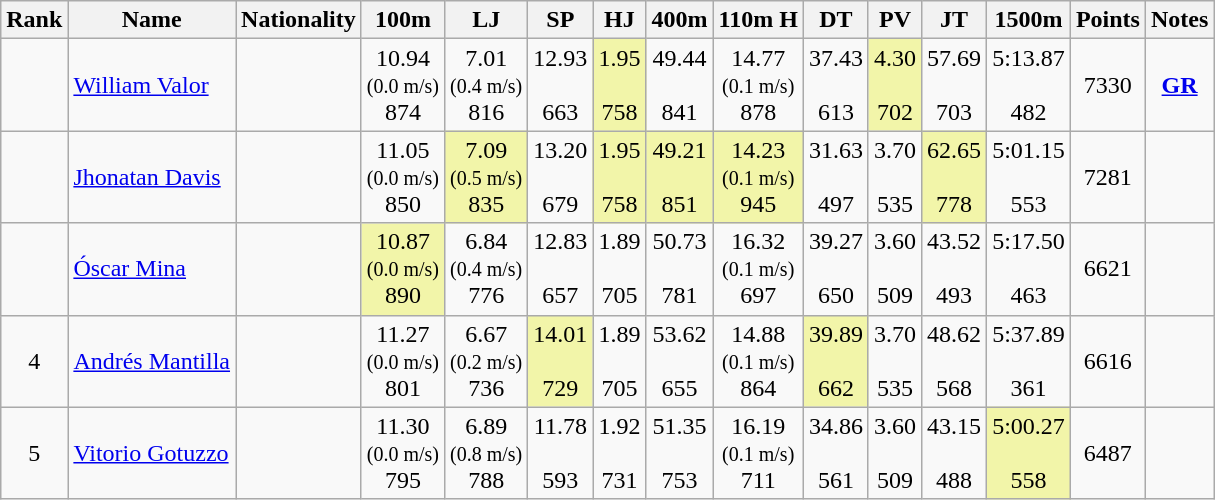<table class="wikitable sortable" style="text-align:center">
<tr>
<th>Rank</th>
<th>Name</th>
<th>Nationality</th>
<th>100m</th>
<th>LJ</th>
<th>SP</th>
<th>HJ</th>
<th>400m</th>
<th>110m H</th>
<th>DT</th>
<th>PV</th>
<th>JT</th>
<th>1500m</th>
<th>Points</th>
<th>Notes</th>
</tr>
<tr>
<td></td>
<td align=left><a href='#'>William Valor</a></td>
<td align=left></td>
<td>10.94<br><small>(0.0 m/s)</small><br>874</td>
<td>7.01<br><small>(0.4 m/s)</small><br>816</td>
<td>12.93<br><br>663</td>
<td bgcolor=#F2F5A9>1.95<br><br>758</td>
<td>49.44<br><br>841</td>
<td>14.77<br><small>(0.1 m/s)</small><br>878</td>
<td>37.43<br><br>613</td>
<td bgcolor=#F2F5A9>4.30<br><br>702</td>
<td>57.69<br><br>703</td>
<td>5:13.87<br><br>482</td>
<td>7330</td>
<td><strong><a href='#'>GR</a></strong></td>
</tr>
<tr>
<td></td>
<td align=left><a href='#'>Jhonatan Davis</a></td>
<td align=left></td>
<td>11.05<br><small>(0.0 m/s)</small><br>850</td>
<td bgcolor=#F2F5A9>7.09<br><small>(0.5 m/s)</small><br>835</td>
<td>13.20<br><br>679</td>
<td bgcolor=#F2F5A9>1.95<br><br>758</td>
<td bgcolor=#F2F5A9>49.21<br><br>851</td>
<td bgcolor=#F2F5A9>14.23<br><small>(0.1 m/s)</small><br>945</td>
<td>31.63<br><br>497</td>
<td>3.70<br><br>535</td>
<td bgcolor=#F2F5A9>62.65<br><br>778</td>
<td>5:01.15<br><br>553</td>
<td>7281</td>
<td></td>
</tr>
<tr>
<td></td>
<td align=left><a href='#'>Óscar Mina</a></td>
<td align=left></td>
<td bgcolor=#F2F5A9>10.87<br><small>(0.0 m/s)</small><br>890</td>
<td>6.84<br><small>(0.4 m/s)</small><br>776</td>
<td>12.83<br><br>657</td>
<td>1.89<br><br>705</td>
<td>50.73<br><br>781</td>
<td>16.32<br><small>(0.1 m/s)</small><br>697</td>
<td>39.27<br><br>650</td>
<td>3.60<br><br>509</td>
<td>43.52<br><br>493</td>
<td>5:17.50<br><br>463</td>
<td>6621</td>
<td></td>
</tr>
<tr>
<td>4</td>
<td align=left><a href='#'>Andrés Mantilla</a></td>
<td align=left></td>
<td>11.27<br><small>(0.0 m/s)</small><br>801</td>
<td>6.67<br><small>(0.2 m/s)</small><br>736</td>
<td bgcolor=#F2F5A9>14.01<br><br>729</td>
<td>1.89<br><br>705</td>
<td>53.62<br><br>655</td>
<td>14.88<br><small>(0.1 m/s)</small><br>864</td>
<td bgcolor=#F2F5A9>39.89<br><br>662</td>
<td>3.70<br><br>535</td>
<td>48.62<br><br>568</td>
<td>5:37.89<br><br>361</td>
<td>6616</td>
<td></td>
</tr>
<tr>
<td>5</td>
<td align=left><a href='#'>Vitorio Gotuzzo</a></td>
<td align=left></td>
<td>11.30<br><small>(0.0 m/s)</small><br>795</td>
<td>6.89<br><small>(0.8 m/s)</small><br>788</td>
<td>11.78<br><br>593</td>
<td>1.92<br><br>731</td>
<td>51.35<br><br>753</td>
<td>16.19<br><small>(0.1 m/s)</small><br>711</td>
<td>34.86<br><br>561</td>
<td>3.60<br><br>509</td>
<td>43.15<br><br>488</td>
<td bgcolor=#F2F5A9>5:00.27<br><br>558</td>
<td>6487</td>
<td></td>
</tr>
</table>
